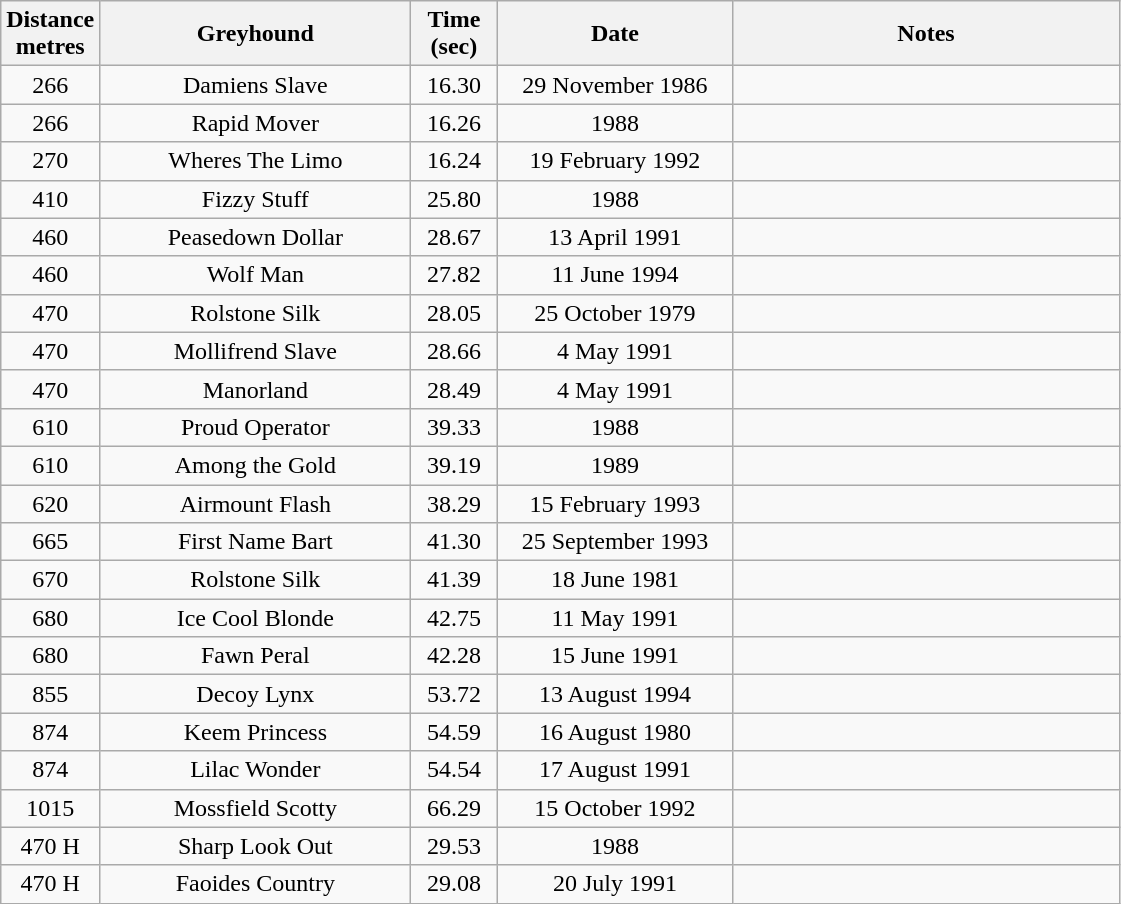<table class="wikitable" style="font-size: 100%">
<tr>
<th width=50>Distance <br>metres</th>
<th width=200>Greyhound</th>
<th width=50>Time (sec)</th>
<th width=150>Date</th>
<th width=250>Notes</th>
</tr>
<tr align=center>
<td>266</td>
<td>Damiens Slave</td>
<td>16.30</td>
<td>29 November 1986</td>
<td></td>
</tr>
<tr align=center>
<td>266</td>
<td>Rapid Mover</td>
<td>16.26</td>
<td>1988</td>
<td></td>
</tr>
<tr align=center>
<td>270</td>
<td>Wheres The Limo</td>
<td>16.24</td>
<td>19 February 1992</td>
<td></td>
</tr>
<tr align=center>
<td>410</td>
<td>Fizzy Stuff</td>
<td>25.80</td>
<td>1988</td>
<td></td>
</tr>
<tr align=center>
<td>460</td>
<td>Peasedown Dollar</td>
<td>28.67</td>
<td>13 April 1991</td>
<td></td>
</tr>
<tr align=center>
<td>460</td>
<td>Wolf Man</td>
<td>27.82</td>
<td>11 June 1994</td>
<td></td>
</tr>
<tr align=center>
<td>470</td>
<td>Rolstone Silk</td>
<td>28.05</td>
<td>25 October 1979</td>
<td></td>
</tr>
<tr align=center>
<td>470</td>
<td>Mollifrend Slave</td>
<td>28.66</td>
<td>4 May 1991</td>
<td></td>
</tr>
<tr align=center>
<td>470</td>
<td>Manorland</td>
<td>28.49</td>
<td>4 May 1991</td>
<td></td>
</tr>
<tr align=center>
<td>610</td>
<td>Proud Operator</td>
<td>39.33</td>
<td>1988</td>
<td></td>
</tr>
<tr align=center>
<td>610</td>
<td>Among the Gold</td>
<td>39.19</td>
<td>1989</td>
<td></td>
</tr>
<tr align=center>
<td>620</td>
<td>Airmount Flash</td>
<td>38.29</td>
<td>15 February 1993</td>
<td></td>
</tr>
<tr align=center>
<td>665</td>
<td>First Name Bart</td>
<td>41.30</td>
<td>25 September 1993</td>
<td></td>
</tr>
<tr align=center>
<td>670</td>
<td>Rolstone Silk</td>
<td>41.39</td>
<td>18 June 1981</td>
<td></td>
</tr>
<tr align=center>
<td>680</td>
<td>Ice Cool Blonde</td>
<td>42.75</td>
<td>11 May 1991</td>
<td></td>
</tr>
<tr align=center>
<td>680</td>
<td>Fawn Peral</td>
<td>42.28</td>
<td>15 June 1991</td>
<td></td>
</tr>
<tr align=center>
<td>855</td>
<td>Decoy Lynx</td>
<td>53.72</td>
<td>13 August 1994</td>
<td></td>
</tr>
<tr align=center>
<td>874</td>
<td>Keem Princess</td>
<td>54.59</td>
<td>16 August 1980</td>
<td></td>
</tr>
<tr align=center>
<td>874</td>
<td>Lilac Wonder</td>
<td>54.54</td>
<td>17 August 1991</td>
<td></td>
</tr>
<tr align=center>
<td>1015</td>
<td>Mossfield Scotty</td>
<td>66.29</td>
<td>15 October 1992</td>
<td></td>
</tr>
<tr align=center>
<td>470 H</td>
<td>Sharp Look Out</td>
<td>29.53</td>
<td>1988</td>
<td></td>
</tr>
<tr align=center>
<td>470 H</td>
<td>Faoides Country</td>
<td>29.08</td>
<td>20 July 1991</td>
<td></td>
</tr>
</table>
